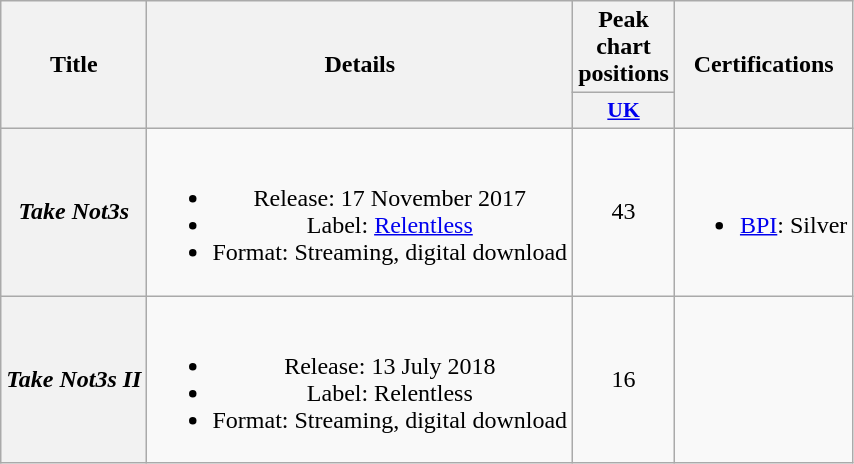<table class="wikitable plainrowheaders" style="text-align:center;" border="1">
<tr>
<th scope="col" rowspan="2">Title</th>
<th scope="col" rowspan="2">Details</th>
<th scope="col" colspan="1">Peak chart positions</th>
<th scope="col" rowspan="2">Certifications</th>
</tr>
<tr>
<th scope="col" style="width:3em;font-size:90%;"><a href='#'>UK</a><br></th>
</tr>
<tr>
<th scope="row"><em>Take Not3s</em></th>
<td><br><ul><li>Release: 17 November 2017</li><li>Label: <a href='#'>Relentless</a></li><li>Format: Streaming, digital download</li></ul></td>
<td>43</td>
<td><br><ul><li><a href='#'>BPI</a>: Silver</li></ul></td>
</tr>
<tr>
<th scope="row"><em>Take Not3s II</em></th>
<td><br><ul><li>Release: 13 July 2018</li><li>Label: Relentless</li><li>Format: Streaming, digital download</li></ul></td>
<td>16</td>
<td></td>
</tr>
</table>
